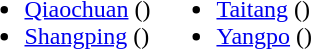<table>
<tr>
<td valign="top"><br><ul><li><a href='#'>Qiaochuan</a> ()</li><li><a href='#'>Shangping</a> ()</li></ul></td>
<td valign="top"><br><ul><li><a href='#'>Taitang</a> ()</li><li><a href='#'>Yangpo</a> ()</li></ul></td>
</tr>
</table>
